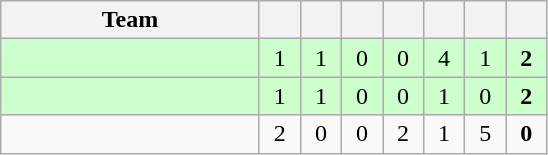<table class="wikitable" style="text-align:center;">
<tr>
<th width=165>Team</th>
<th width=20></th>
<th width=20></th>
<th width=20></th>
<th width=20></th>
<th width=20></th>
<th width=20></th>
<th width=20></th>
</tr>
<tr style="background:#cfc;">
<td align="left"></td>
<td>1</td>
<td>1</td>
<td>0</td>
<td>0</td>
<td>4</td>
<td>1</td>
<td><strong>2</strong></td>
</tr>
<tr style="background:#cfc;">
<td align="left"></td>
<td>1</td>
<td>1</td>
<td>0</td>
<td>0</td>
<td>1</td>
<td>0</td>
<td><strong>2</strong></td>
</tr>
<tr>
<td align="left"></td>
<td>2</td>
<td>0</td>
<td>0</td>
<td>2</td>
<td>1</td>
<td>5</td>
<td><strong>0</strong></td>
</tr>
</table>
